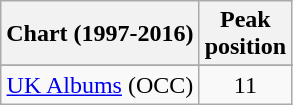<table class="wikitable sortable plainrowheaders" style="text-align:center">
<tr>
<th>Chart (1997-2016)</th>
<th>Peak<br>position</th>
</tr>
<tr>
</tr>
<tr>
</tr>
<tr>
</tr>
<tr>
</tr>
<tr>
</tr>
<tr>
</tr>
<tr>
</tr>
<tr>
</tr>
<tr>
</tr>
<tr>
<td><a href='#'>UK Albums</a> (OCC)</td>
<td align="center">11</td>
</tr>
</table>
